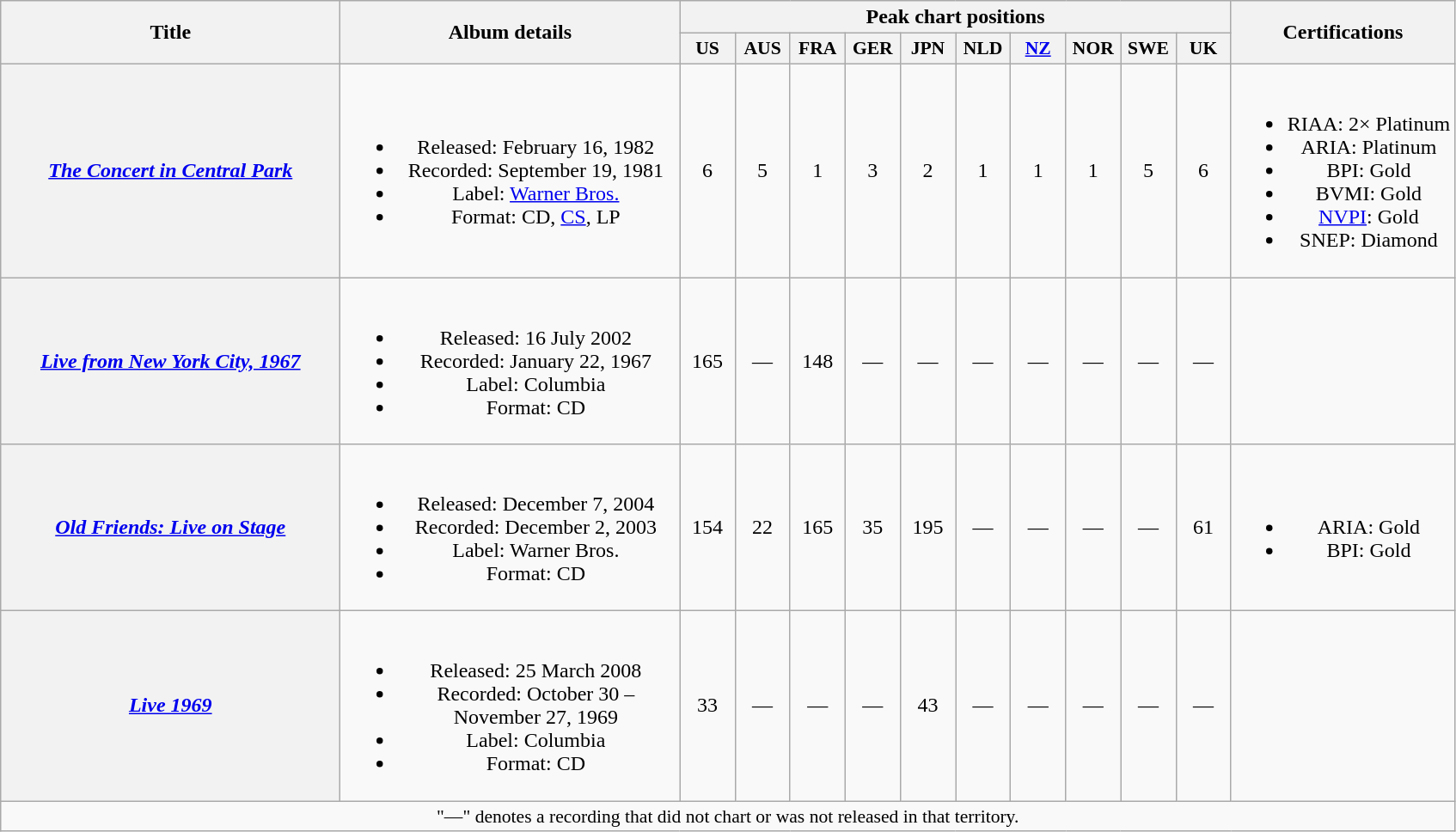<table class="wikitable plainrowheaders" style="text-align:center;">
<tr>
<th scope="col" rowspan="2" style="width:16em;">Title</th>
<th scope="col" rowspan="2" style="width:16em;">Album details</th>
<th scope="col" colspan="10">Peak chart positions</th>
<th scope="col" rowspan="2">Certifications</th>
</tr>
<tr>
<th scope="col" style="width:2.5em; font-size:90%">US<br></th>
<th scope="col" style="width:2.5em; font-size:90%">AUS<br></th>
<th scope="col" style="width:2.5em; font-size:90%">FRA<br></th>
<th scope="col" style="width:2.5em; font-size:90%">GER<br></th>
<th scope="col" style="width:2.5em; font-size:90%">JPN<br></th>
<th scope="col" style="width:2.5em; font-size:90%">NLD<br></th>
<th scope="col" style="width:2.5em; font-size:90%"><a href='#'>NZ</a><br></th>
<th scope="col" style="width:2.5em; font-size:90%">NOR<br></th>
<th scope="col" style="width:2.5em; font-size:90%">SWE<br></th>
<th scope="col" style="width:2.5em; font-size:90%">UK<br></th>
</tr>
<tr>
<th scope="row"><em><a href='#'>The Concert in Central Park</a></em></th>
<td><br><ul><li>Released: February 16, 1982</li><li>Recorded: September 19, 1981</li><li>Label: <a href='#'>Warner Bros.</a></li><li>Format: CD, <a href='#'>CS</a>, LP</li></ul></td>
<td>6</td>
<td>5</td>
<td>1</td>
<td>3</td>
<td>2</td>
<td>1</td>
<td>1</td>
<td>1</td>
<td>5</td>
<td>6</td>
<td><br><ul><li>RIAA: 2× Platinum</li><li>ARIA: Platinum</li><li>BPI: Gold</li><li>BVMI: Gold</li><li><a href='#'>NVPI</a>: Gold</li><li>SNEP: Diamond</li></ul></td>
</tr>
<tr>
<th scope="row"><em><a href='#'>Live from New York City, 1967</a></em></th>
<td><br><ul><li>Released: 16 July 2002</li><li>Recorded: January 22, 1967</li><li>Label: Columbia</li><li>Format: CD</li></ul></td>
<td>165</td>
<td>—</td>
<td>148</td>
<td>—</td>
<td>—</td>
<td>—</td>
<td>—</td>
<td>—</td>
<td>—</td>
<td>—</td>
<td></td>
</tr>
<tr>
<th scope="row"><em><a href='#'>Old Friends: Live on Stage</a></em></th>
<td><br><ul><li>Released: December 7, 2004</li><li>Recorded: December 2, 2003</li><li>Label: Warner Bros.</li><li>Format: CD</li></ul></td>
<td>154</td>
<td>22</td>
<td>165</td>
<td>35</td>
<td>195</td>
<td>—</td>
<td>—</td>
<td>—</td>
<td>—</td>
<td>61</td>
<td><br><ul><li>ARIA: Gold</li><li>BPI: Gold</li></ul></td>
</tr>
<tr>
<th scope="row"><em><a href='#'>Live 1969</a></em></th>
<td><br><ul><li>Released: 25 March 2008</li><li>Recorded: October 30 – November 27, 1969</li><li>Label: Columbia</li><li>Format: CD</li></ul></td>
<td>33</td>
<td>—</td>
<td>—</td>
<td>—</td>
<td>43</td>
<td>—</td>
<td>—</td>
<td>—</td>
<td>—</td>
<td>—</td>
<td></td>
</tr>
<tr>
<td colspan="13" style="font-size:90%">"—" denotes a recording that did not chart or was not released in that territory.</td>
</tr>
</table>
